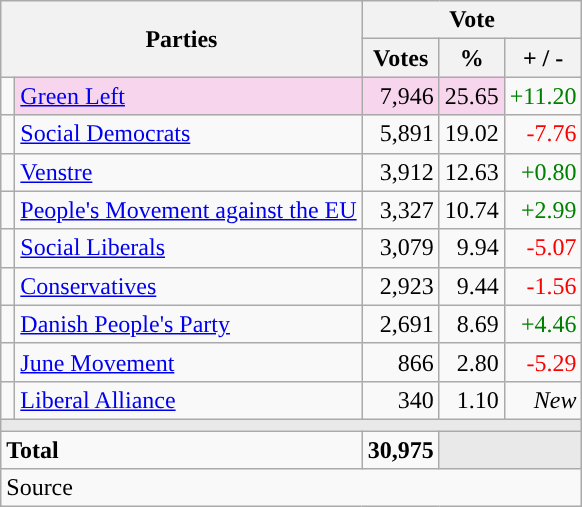<table class="wikitable" style="text-align:right;">
<tr>
<th style="text-align:centre;" rowspan="2" colspan="2" width="225">Parties</th>
<th colspan="3">Vote</th>
</tr>
<tr>
<th width="15">Votes</th>
<th width="15">%</th>
<th width="15">+ / -</th>
</tr>
<tr>
<td width="2" style="color:inherit;background:"></td>
<td bgcolor=#f7d5ed   align="left"><a href='#'>Green Left</a></td>
<td bgcolor=#f7d5ed>7,946</td>
<td bgcolor=#f7d5ed>25.65</td>
<td style=color:green;>+11.20</td>
</tr>
<tr>
<td width="2" style="color:inherit;background:"></td>
<td align="left"><a href='#'>Social Democrats</a></td>
<td>5,891</td>
<td>19.02</td>
<td style=color:red;>-7.76</td>
</tr>
<tr>
<td width="2" style="color:inherit;background:"></td>
<td align="left"><a href='#'>Venstre</a></td>
<td>3,912</td>
<td>12.63</td>
<td style=color:green;>+0.80</td>
</tr>
<tr>
<td width="2" style="color:inherit;background:"></td>
<td align="left"><a href='#'>People's Movement against the EU</a></td>
<td>3,327</td>
<td>10.74</td>
<td style=color:green;>+2.99</td>
</tr>
<tr>
<td width="2" style="color:inherit;background:"></td>
<td align="left"><a href='#'>Social Liberals</a></td>
<td>3,079</td>
<td>9.94</td>
<td style=color:red;>-5.07</td>
</tr>
<tr>
<td width="2" style="color:inherit;background:"></td>
<td align="left"><a href='#'>Conservatives</a></td>
<td>2,923</td>
<td>9.44</td>
<td style=color:red;>-1.56</td>
</tr>
<tr>
<td width="2" style="color:inherit;background:"></td>
<td align="left"><a href='#'>Danish People's Party</a></td>
<td>2,691</td>
<td>8.69</td>
<td style=color:green;>+4.46</td>
</tr>
<tr>
<td width="2" style="color:inherit;background:"></td>
<td align="left"><a href='#'>June Movement</a></td>
<td>866</td>
<td>2.80</td>
<td style=color:red;>-5.29</td>
</tr>
<tr>
<td width="2" style="color:inherit;background:"></td>
<td align="left"><a href='#'>Liberal Alliance</a></td>
<td>340</td>
<td>1.10</td>
<td><em>New</em></td>
</tr>
<tr>
<td colspan="7" bgcolor="#E9E9E9"></td>
</tr>
<tr>
<td align="left" colspan="2"><strong>Total</strong></td>
<td><strong>30,975</strong></td>
<td bgcolor="#E9E9E9" colspan="2"></td>
</tr>
<tr>
<td align="left" colspan="6">Source</td>
</tr>
</table>
